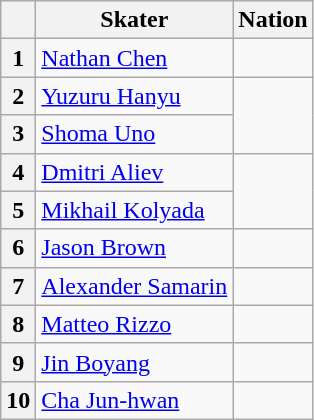<table class="wikitable sortable" style="text-align: left">
<tr>
<th scope="col"></th>
<th scope="col">Skater</th>
<th scope="col">Nation</th>
</tr>
<tr>
<th scope="row">1</th>
<td><a href='#'>Nathan Chen</a></td>
<td></td>
</tr>
<tr>
<th scope="row">2</th>
<td><a href='#'>Yuzuru Hanyu</a></td>
<td rowspan="2"></td>
</tr>
<tr>
<th scope="row">3</th>
<td><a href='#'>Shoma Uno</a></td>
</tr>
<tr>
<th scope="row">4</th>
<td><a href='#'>Dmitri Aliev</a></td>
<td rowspan="2"></td>
</tr>
<tr>
<th scope="row">5</th>
<td><a href='#'>Mikhail Kolyada</a></td>
</tr>
<tr>
<th scope="row">6</th>
<td><a href='#'>Jason Brown</a></td>
<td></td>
</tr>
<tr>
<th scope="row">7</th>
<td><a href='#'>Alexander Samarin</a></td>
<td></td>
</tr>
<tr>
<th scope="row">8</th>
<td><a href='#'>Matteo Rizzo</a></td>
<td></td>
</tr>
<tr>
<th scope="row">9</th>
<td><a href='#'>Jin Boyang</a></td>
<td></td>
</tr>
<tr>
<th scope="row">10</th>
<td><a href='#'>Cha Jun-hwan</a></td>
<td></td>
</tr>
</table>
